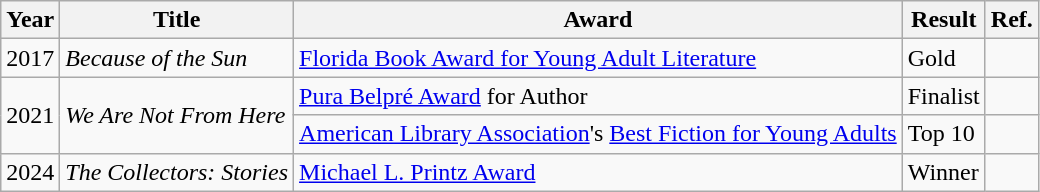<table class="wikitable">
<tr>
<th>Year</th>
<th>Title</th>
<th>Award</th>
<th>Result</th>
<th>Ref.</th>
</tr>
<tr>
<td>2017</td>
<td><em>Because of the Sun</em></td>
<td><a href='#'>Florida Book Award for Young Adult Literature</a></td>
<td>Gold</td>
<td></td>
</tr>
<tr>
<td rowspan="2">2021</td>
<td rowspan="2"><em>We Are Not From Here</em></td>
<td><a href='#'>Pura Belpré Award</a> for Author</td>
<td>Finalist</td>
<td><em></em></td>
</tr>
<tr>
<td><a href='#'>American Library Association</a>'s <a href='#'>Best Fiction for Young Adults</a></td>
<td>Top 10</td>
<td></td>
</tr>
<tr>
<td>2024</td>
<td><em>The Collectors: Stories</em></td>
<td><a href='#'>Michael L. Printz Award</a></td>
<td>Winner</td>
<td></td>
</tr>
</table>
